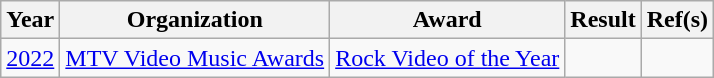<table class="wikitable plainrowheaders">
<tr align=center>
<th scope="col">Year</th>
<th scope="col">Organization</th>
<th scope="col">Award</th>
<th scope="col">Result</th>
<th scope="col">Ref(s)</th>
</tr>
<tr>
<td><a href='#'>2022</a></td>
<td><a href='#'>MTV Video Music Awards</a></td>
<td><a href='#'>Rock Video of the Year</a></td>
<td></td>
<td style="text-align:center;"></td>
</tr>
</table>
